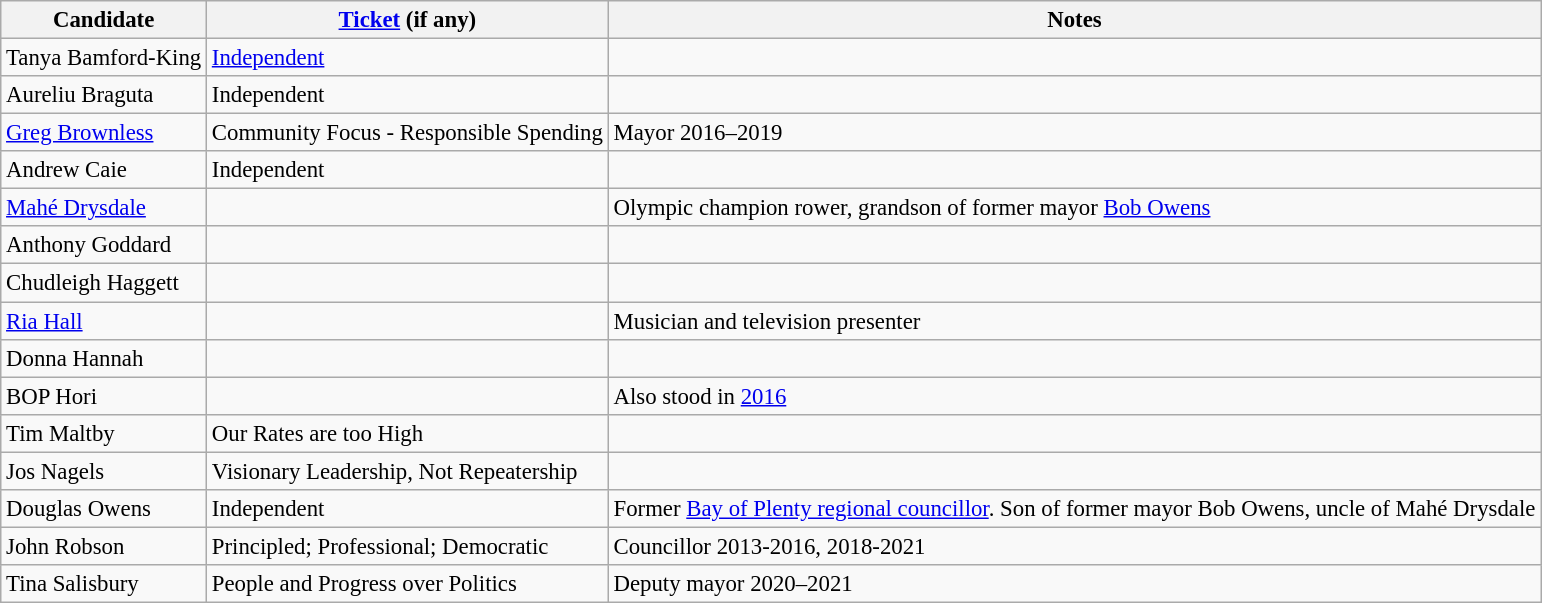<table class="wikitable" style="font-size: 95%">
<tr>
<th>Candidate</th>
<th><a href='#'>Ticket</a> (if any)</th>
<th>Notes</th>
</tr>
<tr>
<td>Tanya Bamford-King</td>
<td><a href='#'>Independent</a></td>
<td></td>
</tr>
<tr>
<td>Aureliu Braguta</td>
<td>Independent</td>
<td></td>
</tr>
<tr>
<td><a href='#'>Greg Brownless</a></td>
<td>Community Focus - Responsible Spending</td>
<td>Mayor 2016–2019</td>
</tr>
<tr>
<td>Andrew Caie</td>
<td>Independent</td>
<td></td>
</tr>
<tr>
<td><a href='#'>Mahé Drysdale</a></td>
<td></td>
<td>Olympic champion rower, grandson of former mayor <a href='#'>Bob Owens</a></td>
</tr>
<tr>
<td>Anthony Goddard</td>
<td></td>
<td></td>
</tr>
<tr>
<td>Chudleigh Haggett</td>
<td></td>
<td></td>
</tr>
<tr>
<td><a href='#'>Ria Hall</a></td>
<td></td>
<td>Musician and television presenter</td>
</tr>
<tr>
<td>Donna Hannah</td>
<td></td>
<td></td>
</tr>
<tr>
<td>BOP Hori</td>
<td></td>
<td>Also stood in <a href='#'>2016</a></td>
</tr>
<tr>
<td>Tim Maltby</td>
<td>Our Rates are too High</td>
<td></td>
</tr>
<tr>
<td>Jos Nagels</td>
<td>Visionary Leadership, Not Repeatership</td>
<td></td>
</tr>
<tr>
<td>Douglas Owens</td>
<td>Independent</td>
<td>Former <a href='#'>Bay of Plenty regional councillor</a>. Son of former mayor Bob Owens, uncle of Mahé Drysdale</td>
</tr>
<tr>
<td>John Robson</td>
<td>Principled; Professional; Democratic</td>
<td>Councillor 2013-2016, 2018-2021</td>
</tr>
<tr>
<td>Tina Salisbury</td>
<td>People and Progress over Politics</td>
<td>Deputy mayor 2020–2021</td>
</tr>
</table>
